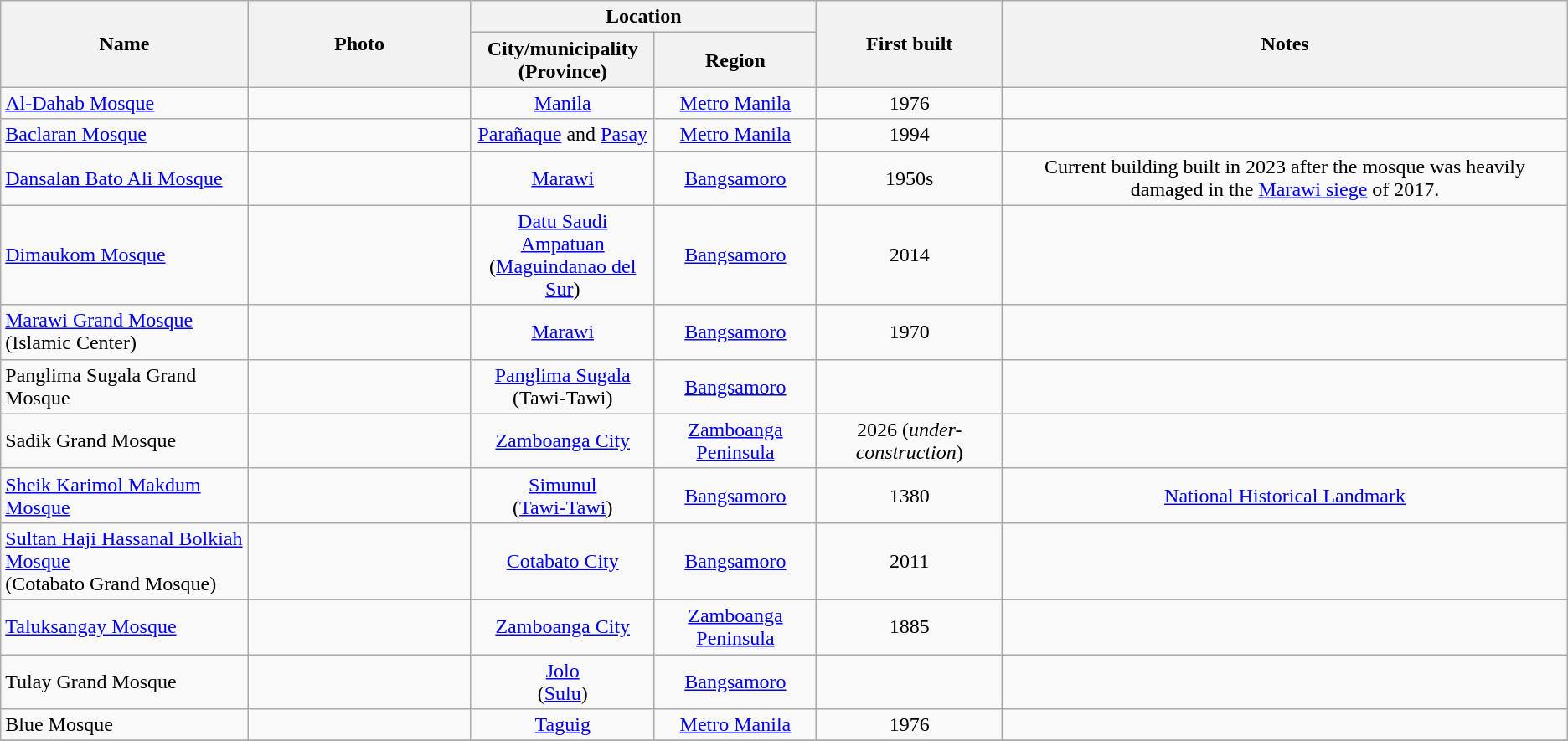<table class="wikitable sortable" style="text-align:center">
<tr>
<th rowspan=2 width:200px;">Name</th>
<th rowspan=2 width:150px;" style="text-align:center; width:170px;" class="unsortable">Photo</th>
<th colspan=2>Location</th>
<th rowspan=2>First built</th>
<th rowspan=2>Notes</th>
</tr>
<tr>
<th>City/municipality<br>(Province)</th>
<th>Region</th>
</tr>
<tr>
<td align=left><a href='#'>Al-Dahab Mosque</a></td>
<td></td>
<td><a href='#'>Manila</a></td>
<td><a href='#'>Metro Manila</a></td>
<td>1976</td>
<td></td>
</tr>
<tr>
<td align=left><a href='#'>Baclaran Mosque</a></td>
<td></td>
<td><a href='#'>Parañaque</a> and <a href='#'>Pasay</a></td>
<td><a href='#'>Metro Manila</a></td>
<td>1994</td>
<td></td>
</tr>
<tr>
<td align=left><a href='#'>Dansalan Bato Ali Mosque</a></td>
<td></td>
<td><a href='#'>Marawi</a></td>
<td><a href='#'>Bangsamoro</a></td>
<td>1950s</td>
<td>Current building built in 2023 after the mosque was heavily damaged in the <a href='#'>Marawi siege</a> of 2017.</td>
</tr>
<tr>
<td align=left><a href='#'>Dimaukom Mosque</a></td>
<td></td>
<td><a href='#'>Datu Saudi Ampatuan</a><br>(<a href='#'>Maguindanao del Sur</a>)</td>
<td><a href='#'>Bangsamoro</a></td>
<td>2014</td>
<td></td>
</tr>
<tr>
<td align=left><a href='#'>Marawi Grand Mosque</a><br>(Islamic Center)</td>
<td></td>
<td><a href='#'>Marawi</a></td>
<td><a href='#'>Bangsamoro</a></td>
<td>1970</td>
<td></td>
</tr>
<tr>
<td align=left>Panglima Sugala Grand Mosque</td>
<td></td>
<td><a href='#'>Panglima Sugala</a><br>(Tawi-Tawi)</td>
<td><a href='#'>Bangsamoro</a></td>
<td></td>
<td></td>
</tr>
<tr>
<td align=left>Sadik Grand Mosque</td>
<td></td>
<td><a href='#'>Zamboanga City</a></td>
<td><a href='#'>Zamboanga Peninsula</a></td>
<td>2026 (<em>under-construction</em>)</td>
<td></td>
</tr>
<tr>
<td align=left><a href='#'>Sheik Karimol Makdum Mosque</a></td>
<td></td>
<td><a href='#'>Simunul</a><br>(<a href='#'>Tawi-Tawi</a>)</td>
<td><a href='#'>Bangsamoro</a></td>
<td>1380</td>
<td><a href='#'>National Historical Landmark</a></td>
</tr>
<tr>
<td align=left><a href='#'>Sultan Haji Hassanal Bolkiah  Mosque</a><br>(Cotabato Grand Mosque)</td>
<td></td>
<td><a href='#'>Cotabato City</a></td>
<td><a href='#'>Bangsamoro</a></td>
<td>2011</td>
<td></td>
</tr>
<tr>
<td align=left><a href='#'>Taluksangay Mosque</a></td>
<td></td>
<td><a href='#'>Zamboanga City</a></td>
<td><a href='#'>Zamboanga Peninsula</a></td>
<td>1885</td>
<td></td>
</tr>
<tr>
<td align=left>Tulay Grand Mosque</td>
<td></td>
<td><a href='#'>Jolo</a><br>(<a href='#'>Sulu</a>)</td>
<td><a href='#'>Bangsamoro</a></td>
<td></td>
<td></td>
</tr>
<tr>
<td align=left>Blue Mosque</td>
<td></td>
<td><a href='#'>Taguig</a></td>
<td><a href='#'>Metro Manila</a></td>
<td>1976</td>
<td></td>
</tr>
<tr>
</tr>
</table>
